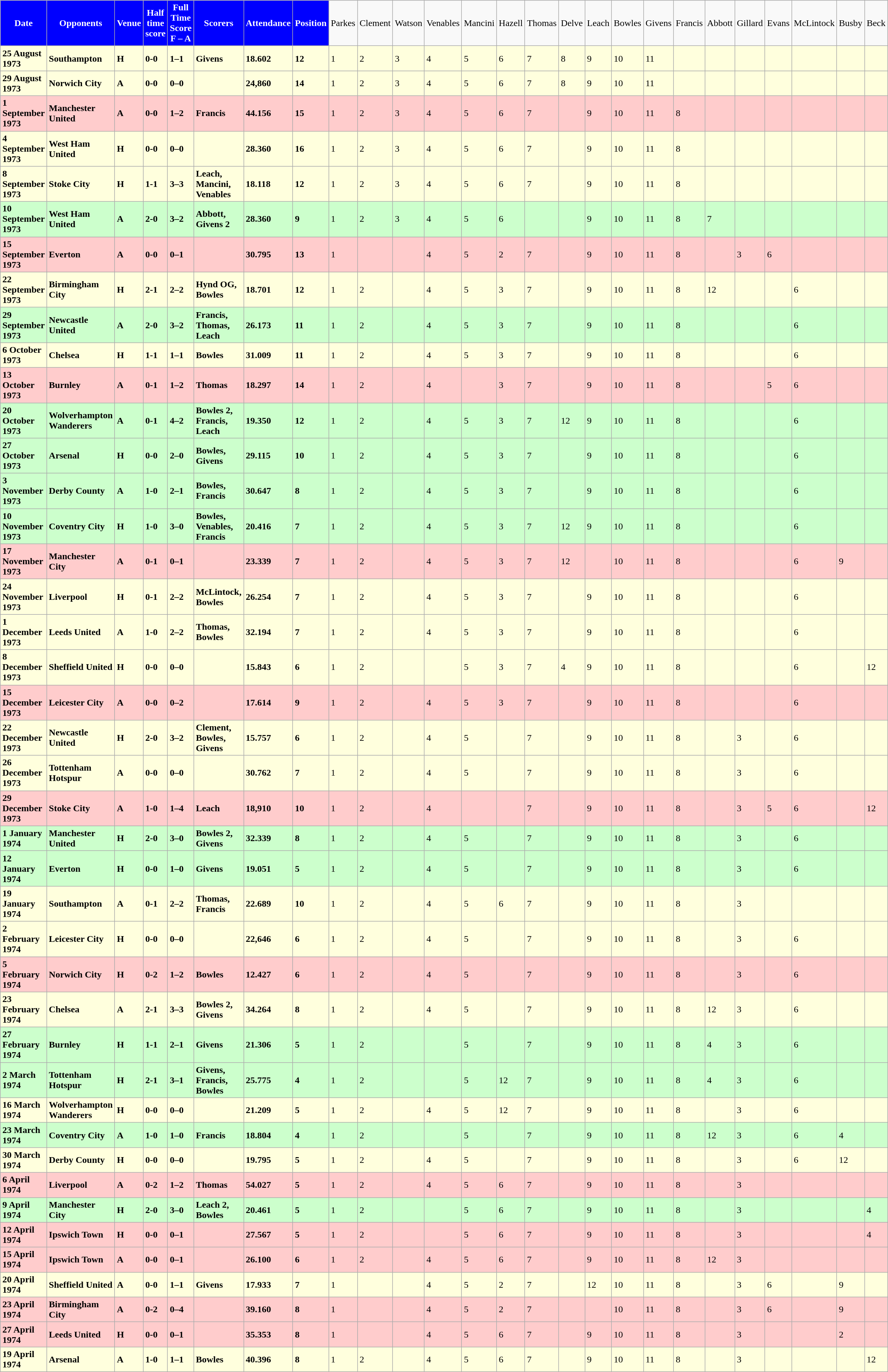<table class="wikitable">
<tr>
<th style="background:#0000FF; color:white; text-align:center;">Date</th>
<th style="background:#0000FF; color:white; text-align:center;">Opponents</th>
<th style="background:#0000FF; color:white; text-align:center;">Venue</th>
<th style="background:#0000FF; color:white; text-align:center;">Half time score</th>
<th style="background:#0000FF; color:white; text-align:center;">Full Time Score<br><strong>F – A</strong></th>
<th style="background:#0000FF; color:white; text-align:center;">Scorers</th>
<th style="background:#0000FF; color:white; text-align:center;">Attendance</th>
<th style="background:#0000FF; color:white; text-align:center;">Position</th>
<td>Parkes</td>
<td>Clement</td>
<td>Watson</td>
<td>Venables</td>
<td>Mancini</td>
<td>Hazell</td>
<td>Thomas</td>
<td>Delve</td>
<td>Leach</td>
<td>Bowles</td>
<td>Givens</td>
<td>Francis</td>
<td>Abbott</td>
<td>Gillard</td>
<td>Evans</td>
<td>McLintock</td>
<td>Busby</td>
<td>Beck</td>
</tr>
<tr bgcolor="#ffffdd">
<td><strong>25 August 1973</strong></td>
<td><strong>Southampton</strong></td>
<td><strong>H</strong></td>
<td><strong>0-0</strong></td>
<td><strong>1–1</strong></td>
<td><strong>Givens</strong></td>
<td><strong>18.602</strong></td>
<td><strong>12</strong></td>
<td>1</td>
<td>2</td>
<td>3</td>
<td>4</td>
<td>5</td>
<td>6</td>
<td>7</td>
<td>8</td>
<td>9</td>
<td>10</td>
<td>11</td>
<td></td>
<td></td>
<td></td>
<td></td>
<td></td>
<td></td>
<td></td>
</tr>
<tr bgcolor="#ffffdd">
<td><strong>29 August 1973</strong></td>
<td><strong>Norwich City</strong></td>
<td><strong>A</strong></td>
<td><strong>0-0</strong></td>
<td><strong>0–0</strong></td>
<td></td>
<td><strong>24,860</strong></td>
<td><strong>14</strong></td>
<td>1</td>
<td>2</td>
<td>3</td>
<td>4</td>
<td>5</td>
<td>6</td>
<td>7</td>
<td>8</td>
<td>9</td>
<td>10</td>
<td>11</td>
<td></td>
<td></td>
<td></td>
<td></td>
<td></td>
<td></td>
<td></td>
</tr>
<tr bgcolor="#ffcccc">
<td><strong>1 September 1973</strong></td>
<td><strong>Manchester United</strong></td>
<td><strong>A</strong></td>
<td><strong>0-0</strong></td>
<td><strong>1–2</strong></td>
<td><strong>Francis</strong></td>
<td><strong>44.156</strong></td>
<td><strong>15</strong></td>
<td>1</td>
<td>2</td>
<td>3</td>
<td>4</td>
<td>5</td>
<td>6</td>
<td>7</td>
<td></td>
<td>9</td>
<td>10</td>
<td>11</td>
<td>8</td>
<td></td>
<td></td>
<td></td>
<td></td>
<td></td>
<td></td>
</tr>
<tr bgcolor="#ffffdd">
<td><strong>4 September 1973</strong></td>
<td><strong>West Ham United</strong></td>
<td><strong>H</strong></td>
<td><strong>0-0</strong></td>
<td><strong>0–0</strong></td>
<td></td>
<td><strong>28.360</strong></td>
<td><strong>16</strong></td>
<td>1</td>
<td>2</td>
<td>3</td>
<td>4</td>
<td>5</td>
<td>6</td>
<td>7</td>
<td></td>
<td>9</td>
<td>10</td>
<td>11</td>
<td>8</td>
<td></td>
<td></td>
<td></td>
<td></td>
<td></td>
<td></td>
</tr>
<tr bgcolor="#ffffdd">
<td><strong>8 September 1973</strong></td>
<td><strong>Stoke City</strong></td>
<td><strong>H</strong></td>
<td><strong>1-1</strong></td>
<td><strong>3–3</strong></td>
<td><strong>Leach, Mancini, Venables</strong></td>
<td><strong>18.118</strong></td>
<td><strong>12</strong></td>
<td>1</td>
<td>2</td>
<td>3</td>
<td>4</td>
<td>5</td>
<td>6</td>
<td>7</td>
<td></td>
<td>9</td>
<td>10</td>
<td>11</td>
<td>8</td>
<td></td>
<td></td>
<td></td>
<td></td>
<td></td>
<td></td>
</tr>
<tr bgcolor="#ccffcc">
<td><strong>10 September 1973</strong></td>
<td><strong>West Ham United</strong></td>
<td><strong>A</strong></td>
<td><strong>2-0</strong></td>
<td><strong>3–2</strong></td>
<td><strong>Abbott, Givens 2</strong></td>
<td><strong>28.360</strong></td>
<td><strong>9</strong></td>
<td>1</td>
<td>2</td>
<td>3</td>
<td>4</td>
<td>5</td>
<td>6</td>
<td></td>
<td></td>
<td>9</td>
<td>10</td>
<td>11</td>
<td>8</td>
<td>7</td>
<td></td>
<td></td>
<td></td>
<td></td>
<td></td>
</tr>
<tr bgcolor="#ffcccc">
<td><strong>15 September 1973</strong></td>
<td><strong>Everton</strong></td>
<td><strong>A</strong></td>
<td><strong>0-0</strong></td>
<td><strong>0–1</strong></td>
<td></td>
<td><strong>30.795</strong></td>
<td><strong>13</strong></td>
<td>1</td>
<td></td>
<td></td>
<td>4</td>
<td>5</td>
<td>2</td>
<td>7</td>
<td></td>
<td>9</td>
<td>10</td>
<td>11</td>
<td>8</td>
<td></td>
<td>3</td>
<td>6</td>
<td></td>
<td></td>
<td></td>
</tr>
<tr bgcolor="#ffffdd">
<td><strong>22 September 1973</strong></td>
<td><strong>Birmingham City</strong></td>
<td><strong>H</strong></td>
<td><strong>2-1</strong></td>
<td><strong>2–2</strong></td>
<td><strong>Hynd OG, Bowles</strong></td>
<td><strong>18.701</strong></td>
<td><strong>12</strong></td>
<td>1</td>
<td>2</td>
<td></td>
<td>4</td>
<td>5</td>
<td>3</td>
<td>7</td>
<td></td>
<td>9</td>
<td>10</td>
<td>11</td>
<td>8</td>
<td>12</td>
<td></td>
<td></td>
<td>6</td>
<td></td>
<td></td>
</tr>
<tr bgcolor="#ccffcc">
<td><strong>29 September 1973</strong></td>
<td><strong>Newcastle United</strong></td>
<td><strong>A</strong></td>
<td><strong>2-0</strong></td>
<td><strong>3–2</strong></td>
<td><strong>Francis, Thomas, Leach</strong></td>
<td><strong>26.173</strong></td>
<td><strong>11</strong></td>
<td>1</td>
<td>2</td>
<td></td>
<td>4</td>
<td>5</td>
<td>3</td>
<td>7</td>
<td></td>
<td>9</td>
<td>10</td>
<td>11</td>
<td>8</td>
<td></td>
<td></td>
<td></td>
<td>6</td>
<td></td>
<td></td>
</tr>
<tr bgcolor="#ffffdd">
<td><strong>6 October 1973</strong></td>
<td><strong>Chelsea</strong></td>
<td><strong>H</strong></td>
<td><strong>1-1</strong></td>
<td><strong>1–1</strong></td>
<td><strong>Bowles</strong></td>
<td><strong>31.009</strong></td>
<td><strong>11</strong></td>
<td>1</td>
<td>2</td>
<td></td>
<td>4</td>
<td>5</td>
<td>3</td>
<td>7</td>
<td></td>
<td>9</td>
<td>10</td>
<td>11</td>
<td>8</td>
<td></td>
<td></td>
<td></td>
<td>6</td>
<td></td>
<td></td>
</tr>
<tr bgcolor="#ffcccc">
<td><strong>13 October 1973</strong></td>
<td><strong>Burnley</strong></td>
<td><strong>A</strong></td>
<td><strong>0-1</strong></td>
<td><strong>1–2</strong></td>
<td><strong>Thomas</strong></td>
<td><strong>18.297</strong></td>
<td><strong>14</strong></td>
<td>1</td>
<td>2</td>
<td></td>
<td>4</td>
<td></td>
<td>3</td>
<td>7</td>
<td></td>
<td>9</td>
<td>10</td>
<td>11</td>
<td>8</td>
<td></td>
<td></td>
<td>5</td>
<td>6</td>
<td></td>
<td></td>
</tr>
<tr bgcolor="#ccffcc">
<td><strong>20 October 1973</strong></td>
<td><strong>Wolverhampton Wanderers</strong></td>
<td><strong>A</strong></td>
<td><strong>0-1</strong></td>
<td><strong>4–2</strong></td>
<td><strong>Bowles 2, Francis, Leach</strong></td>
<td><strong>19.350</strong></td>
<td><strong>12</strong></td>
<td>1</td>
<td>2</td>
<td></td>
<td>4</td>
<td>5</td>
<td>3</td>
<td>7</td>
<td>12</td>
<td>9</td>
<td>10</td>
<td>11</td>
<td>8</td>
<td></td>
<td></td>
<td></td>
<td>6</td>
<td></td>
<td></td>
</tr>
<tr bgcolor="#ccffcc">
<td><strong>27 October 1973</strong></td>
<td><strong>Arsenal</strong></td>
<td><strong>H</strong></td>
<td><strong>0-0</strong></td>
<td><strong>2–0</strong></td>
<td><strong>Bowles, Givens</strong></td>
<td><strong>29.115</strong></td>
<td><strong>10</strong></td>
<td>1</td>
<td>2</td>
<td></td>
<td>4</td>
<td>5</td>
<td>3</td>
<td>7</td>
<td></td>
<td>9</td>
<td>10</td>
<td>11</td>
<td>8</td>
<td></td>
<td></td>
<td></td>
<td>6</td>
<td></td>
<td></td>
</tr>
<tr bgcolor="#ccffcc">
<td><strong>3 November 1973</strong></td>
<td><strong>Derby County</strong></td>
<td><strong>A</strong></td>
<td><strong>1-0</strong></td>
<td><strong>2–1</strong></td>
<td><strong>Bowles, Francis</strong></td>
<td><strong>30.647</strong></td>
<td><strong>8</strong></td>
<td>1</td>
<td>2</td>
<td></td>
<td>4</td>
<td>5</td>
<td>3</td>
<td>7</td>
<td></td>
<td>9</td>
<td>10</td>
<td>11</td>
<td>8</td>
<td></td>
<td></td>
<td></td>
<td>6</td>
<td></td>
<td></td>
</tr>
<tr bgcolor="#ccffcc">
<td><strong>10 November 1973</strong></td>
<td><strong>Coventry City</strong></td>
<td><strong>H</strong></td>
<td><strong>1-0</strong></td>
<td><strong>3–0</strong></td>
<td><strong>Bowles, Venables, Francis</strong></td>
<td><strong>20.416</strong></td>
<td><strong>7</strong></td>
<td>1</td>
<td>2</td>
<td></td>
<td>4</td>
<td>5</td>
<td>3</td>
<td>7</td>
<td>12</td>
<td>9</td>
<td>10</td>
<td>11</td>
<td>8</td>
<td></td>
<td></td>
<td></td>
<td>6</td>
<td></td>
<td></td>
</tr>
<tr bgcolor="#ffcccc">
<td><strong>17 November 1973</strong></td>
<td><strong>Manchester City</strong></td>
<td><strong>A</strong></td>
<td><strong>0-1</strong></td>
<td><strong>0–1</strong></td>
<td></td>
<td><strong>23.339</strong></td>
<td><strong>7</strong></td>
<td>1</td>
<td>2</td>
<td></td>
<td>4</td>
<td>5</td>
<td>3</td>
<td>7</td>
<td>12</td>
<td></td>
<td>10</td>
<td>11</td>
<td>8</td>
<td></td>
<td></td>
<td></td>
<td>6</td>
<td>9</td>
<td></td>
</tr>
<tr bgcolor="#ffffdd">
<td><strong>24 November 1973</strong></td>
<td><strong>Liverpool</strong></td>
<td><strong>H</strong></td>
<td><strong>0-1</strong></td>
<td><strong>2–2</strong></td>
<td><strong>McLintock, Bowles</strong></td>
<td><strong>26.254</strong></td>
<td><strong>7</strong></td>
<td>1</td>
<td>2</td>
<td></td>
<td>4</td>
<td>5</td>
<td>3</td>
<td>7</td>
<td></td>
<td>9</td>
<td>10</td>
<td>11</td>
<td>8</td>
<td></td>
<td></td>
<td></td>
<td>6</td>
<td></td>
<td></td>
</tr>
<tr bgcolor="#ffffdd">
<td><strong>1 December 1973</strong></td>
<td><strong>Leeds United</strong></td>
<td><strong>A</strong></td>
<td><strong>1-0</strong></td>
<td><strong>2–2</strong></td>
<td><strong>Thomas, Bowles</strong></td>
<td><strong>32.194</strong></td>
<td><strong>7</strong></td>
<td>1</td>
<td>2</td>
<td></td>
<td>4</td>
<td>5</td>
<td>3</td>
<td>7</td>
<td></td>
<td>9</td>
<td>10</td>
<td>11</td>
<td>8</td>
<td></td>
<td></td>
<td></td>
<td>6</td>
<td></td>
<td></td>
</tr>
<tr bgcolor="#ffffdd">
<td><strong>8 December 1973</strong></td>
<td><strong>Sheffield United</strong></td>
<td><strong>H</strong></td>
<td><strong>0-0</strong></td>
<td><strong>0–0</strong></td>
<td></td>
<td><strong>15.843</strong></td>
<td><strong>6</strong></td>
<td>1</td>
<td>2</td>
<td></td>
<td></td>
<td>5</td>
<td>3</td>
<td>7</td>
<td>4</td>
<td>9</td>
<td>10</td>
<td>11</td>
<td>8</td>
<td></td>
<td></td>
<td></td>
<td>6</td>
<td></td>
<td>12</td>
</tr>
<tr bgcolor="#ffcccc">
<td><strong>15 December 1973</strong></td>
<td><strong>Leicester City</strong></td>
<td><strong>A</strong></td>
<td><strong>0-0</strong></td>
<td><strong>0–2</strong></td>
<td></td>
<td><strong>17.614</strong></td>
<td><strong>9</strong></td>
<td>1</td>
<td>2</td>
<td></td>
<td>4</td>
<td>5</td>
<td>3</td>
<td>7</td>
<td></td>
<td>9</td>
<td>10</td>
<td>11</td>
<td>8</td>
<td></td>
<td></td>
<td></td>
<td>6</td>
<td></td>
<td></td>
</tr>
<tr bgcolor="#ffffdd">
<td><strong>22 December 1973</strong></td>
<td><strong>Newcastle United</strong></td>
<td><strong>H</strong></td>
<td><strong>2-0</strong></td>
<td><strong>3–2</strong></td>
<td><strong>Clement, Bowles, Givens</strong></td>
<td><strong>15.757</strong></td>
<td><strong>6</strong></td>
<td>1</td>
<td>2</td>
<td></td>
<td>4</td>
<td>5</td>
<td></td>
<td>7</td>
<td></td>
<td>9</td>
<td>10</td>
<td>11</td>
<td>8</td>
<td></td>
<td>3</td>
<td></td>
<td>6</td>
<td></td>
<td></td>
</tr>
<tr bgcolor="#ffffdd">
<td><strong>26 December 1973</strong></td>
<td><strong>Tottenham Hotspur</strong></td>
<td><strong>A</strong></td>
<td><strong>0-0</strong></td>
<td><strong>0–0</strong></td>
<td></td>
<td><strong>30.762</strong></td>
<td><strong>7</strong></td>
<td>1</td>
<td>2</td>
<td></td>
<td>4</td>
<td>5</td>
<td></td>
<td>7</td>
<td></td>
<td>9</td>
<td>10</td>
<td>11</td>
<td>8</td>
<td></td>
<td>3</td>
<td></td>
<td>6</td>
<td></td>
<td></td>
</tr>
<tr bgcolor="#ffcccc">
<td><strong>29 December 1973</strong></td>
<td><strong>Stoke City</strong></td>
<td><strong>A</strong></td>
<td><strong>1-0</strong></td>
<td><strong>1–4</strong></td>
<td><strong>Leach</strong></td>
<td><strong>18,910</strong></td>
<td><strong>10</strong></td>
<td>1</td>
<td>2</td>
<td></td>
<td>4</td>
<td></td>
<td></td>
<td>7</td>
<td></td>
<td>9</td>
<td>10</td>
<td>11</td>
<td>8</td>
<td></td>
<td>3</td>
<td>5</td>
<td>6</td>
<td></td>
<td>12</td>
</tr>
<tr bgcolor="#ccffcc">
<td><strong>1 January 1974</strong></td>
<td><strong>Manchester United</strong></td>
<td><strong>H</strong></td>
<td><strong>2-0</strong></td>
<td><strong>3–0</strong></td>
<td><strong>Bowles 2, Givens</strong></td>
<td><strong>32.339</strong></td>
<td><strong>8</strong></td>
<td>1</td>
<td>2</td>
<td></td>
<td>4</td>
<td>5</td>
<td></td>
<td>7</td>
<td></td>
<td>9</td>
<td>10</td>
<td>11</td>
<td>8</td>
<td></td>
<td>3</td>
<td></td>
<td>6</td>
<td></td>
<td></td>
</tr>
<tr bgcolor="#ccffcc">
<td><strong>12 January 1974</strong></td>
<td><strong>Everton</strong></td>
<td><strong>H</strong></td>
<td><strong>0-0</strong></td>
<td><strong>1–0</strong></td>
<td><strong>Givens</strong></td>
<td><strong>19.051</strong></td>
<td><strong>5</strong></td>
<td>1</td>
<td>2</td>
<td></td>
<td>4</td>
<td>5</td>
<td></td>
<td>7</td>
<td></td>
<td>9</td>
<td>10</td>
<td>11</td>
<td>8</td>
<td></td>
<td>3</td>
<td></td>
<td>6</td>
<td></td>
<td></td>
</tr>
<tr bgcolor="#ffffdd">
<td><strong>19 January 1974</strong></td>
<td><strong>Southampton</strong></td>
<td><strong>A</strong></td>
<td><strong>0-1</strong></td>
<td><strong>2–2</strong></td>
<td><strong>Thomas, Francis</strong></td>
<td><strong>22.689</strong></td>
<td><strong>10</strong></td>
<td>1</td>
<td>2</td>
<td></td>
<td>4</td>
<td>5</td>
<td>6</td>
<td>7</td>
<td></td>
<td>9</td>
<td>10</td>
<td>11</td>
<td>8</td>
<td></td>
<td>3</td>
<td></td>
<td></td>
<td></td>
<td></td>
</tr>
<tr bgcolor="#ffffdd">
<td><strong>2 February 1974</strong></td>
<td><strong>Leicester City</strong></td>
<td><strong>H</strong></td>
<td><strong>0-0</strong></td>
<td><strong>0–0</strong></td>
<td></td>
<td><strong>22,646</strong></td>
<td><strong>6</strong></td>
<td>1</td>
<td>2</td>
<td></td>
<td>4</td>
<td>5</td>
<td></td>
<td>7</td>
<td></td>
<td>9</td>
<td>10</td>
<td>11</td>
<td>8</td>
<td></td>
<td>3</td>
<td></td>
<td>6</td>
<td></td>
<td></td>
</tr>
<tr bgcolor="#ffcccc">
<td><strong>5 February 1974</strong></td>
<td><strong>Norwich City</strong></td>
<td><strong>H</strong></td>
<td><strong>0-2</strong></td>
<td><strong>1–2</strong></td>
<td><strong>Bowles</strong></td>
<td><strong>12.427</strong></td>
<td><strong>6</strong></td>
<td>1</td>
<td>2</td>
<td></td>
<td>4</td>
<td>5</td>
<td></td>
<td>7</td>
<td></td>
<td>9</td>
<td>10</td>
<td>11</td>
<td>8</td>
<td></td>
<td>3</td>
<td></td>
<td>6</td>
<td></td>
<td></td>
</tr>
<tr bgcolor="#ffffdd">
<td><strong>23 February 1974</strong></td>
<td><strong>Chelsea</strong></td>
<td><strong>A</strong></td>
<td><strong>2-1</strong></td>
<td><strong>3–3</strong></td>
<td><strong>Bowles 2, Givens</strong></td>
<td><strong>34.264</strong></td>
<td><strong>8</strong></td>
<td>1</td>
<td>2</td>
<td></td>
<td>4</td>
<td>5</td>
<td></td>
<td>7</td>
<td></td>
<td>9</td>
<td>10</td>
<td>11</td>
<td>8</td>
<td>12</td>
<td>3</td>
<td></td>
<td>6</td>
<td></td>
<td></td>
</tr>
<tr bgcolor="#ccffcc">
<td><strong>27 February 1974</strong></td>
<td><strong>Burnley</strong></td>
<td><strong>H</strong></td>
<td><strong>1-1</strong></td>
<td><strong>2–1</strong></td>
<td><strong>Givens</strong></td>
<td><strong>21.306</strong></td>
<td><strong>5</strong></td>
<td>1</td>
<td>2</td>
<td></td>
<td></td>
<td>5</td>
<td></td>
<td>7</td>
<td></td>
<td>9</td>
<td>10</td>
<td>11</td>
<td>8</td>
<td>4</td>
<td>3</td>
<td></td>
<td>6</td>
<td></td>
<td></td>
</tr>
<tr bgcolor="#ccffcc">
<td><strong>2 March 1974</strong></td>
<td><strong>Tottenham Hotspur</strong></td>
<td><strong>H</strong></td>
<td><strong>2-1</strong></td>
<td><strong>3–1</strong></td>
<td><strong>Givens, Francis, Bowles</strong></td>
<td><strong>25.775</strong></td>
<td><strong>4</strong></td>
<td>1</td>
<td>2</td>
<td></td>
<td></td>
<td>5</td>
<td>12</td>
<td>7</td>
<td></td>
<td>9</td>
<td>10</td>
<td>11</td>
<td>8</td>
<td>4</td>
<td>3</td>
<td></td>
<td>6</td>
<td></td>
<td></td>
</tr>
<tr bgcolor="#ffffdd">
<td><strong>16 March 1974</strong></td>
<td><strong>Wolverhampton Wanderers</strong></td>
<td><strong>H</strong></td>
<td><strong>0-0</strong></td>
<td><strong>0–0</strong></td>
<td></td>
<td><strong>21.209</strong></td>
<td><strong>5</strong></td>
<td>1</td>
<td>2</td>
<td></td>
<td>4</td>
<td>5</td>
<td>12</td>
<td>7</td>
<td></td>
<td>9</td>
<td>10</td>
<td>11</td>
<td>8</td>
<td></td>
<td>3</td>
<td></td>
<td>6</td>
<td></td>
<td></td>
</tr>
<tr bgcolor="#ccffcc">
<td><strong>23 March 1974</strong></td>
<td><strong>Coventry City</strong></td>
<td><strong>A</strong></td>
<td><strong>1-0</strong></td>
<td><strong>1–0</strong></td>
<td><strong>Francis</strong></td>
<td><strong>18.804</strong></td>
<td><strong>4</strong></td>
<td>1</td>
<td>2</td>
<td></td>
<td></td>
<td>5</td>
<td></td>
<td>7</td>
<td></td>
<td>9</td>
<td>10</td>
<td>11</td>
<td>8</td>
<td>12</td>
<td>3</td>
<td></td>
<td>6</td>
<td>4</td>
<td></td>
</tr>
<tr bgcolor="#ffffdd">
<td><strong>30 March 1974</strong></td>
<td><strong>Derby County</strong></td>
<td><strong>H</strong></td>
<td><strong>0-0</strong></td>
<td><strong>0–0</strong></td>
<td></td>
<td><strong>19.795</strong></td>
<td><strong>5</strong></td>
<td>1</td>
<td>2</td>
<td></td>
<td>4</td>
<td>5</td>
<td></td>
<td>7</td>
<td></td>
<td>9</td>
<td>10</td>
<td>11</td>
<td>8</td>
<td></td>
<td>3</td>
<td></td>
<td>6</td>
<td>12</td>
<td></td>
</tr>
<tr bgcolor="#ffcccc">
<td><strong>6 April 1974</strong></td>
<td><strong>Liverpool</strong></td>
<td><strong>A</strong></td>
<td><strong>0-2</strong></td>
<td><strong>1–2</strong></td>
<td><strong>Thomas</strong></td>
<td><strong>54.027</strong></td>
<td><strong>5</strong></td>
<td>1</td>
<td>2</td>
<td></td>
<td>4</td>
<td>5</td>
<td>6</td>
<td>7</td>
<td></td>
<td>9</td>
<td>10</td>
<td>11</td>
<td>8</td>
<td></td>
<td>3</td>
<td></td>
<td></td>
<td></td>
<td></td>
</tr>
<tr bgcolor="#ccffcc">
<td><strong>9 April 1974</strong></td>
<td><strong>Manchester City</strong></td>
<td><strong>H</strong></td>
<td><strong>2-0</strong></td>
<td><strong>3–0</strong></td>
<td><strong>Leach 2, Bowles</strong></td>
<td><strong>20.461</strong></td>
<td><strong>5</strong></td>
<td>1</td>
<td>2</td>
<td></td>
<td></td>
<td>5</td>
<td>6</td>
<td>7</td>
<td></td>
<td>9</td>
<td>10</td>
<td>11</td>
<td>8</td>
<td></td>
<td>3</td>
<td></td>
<td></td>
<td></td>
<td>4</td>
</tr>
<tr bgcolor="#ffcccc">
<td><strong>12 April 1974</strong></td>
<td><strong>Ipswich Town</strong></td>
<td><strong>H</strong></td>
<td><strong>0-0</strong></td>
<td><strong>0–1</strong></td>
<td></td>
<td><strong>27.567</strong></td>
<td><strong>5</strong></td>
<td>1</td>
<td>2</td>
<td></td>
<td></td>
<td>5</td>
<td>6</td>
<td>7</td>
<td></td>
<td>9</td>
<td>10</td>
<td>11</td>
<td>8</td>
<td></td>
<td>3</td>
<td></td>
<td></td>
<td></td>
<td>4</td>
</tr>
<tr bgcolor="#ffcccc">
<td><strong>15 April 1974</strong></td>
<td><strong>Ipswich Town</strong></td>
<td><strong>A</strong></td>
<td><strong>0-0</strong></td>
<td><strong>0–1</strong></td>
<td></td>
<td><strong>26.100</strong></td>
<td><strong>6</strong></td>
<td>1</td>
<td>2</td>
<td></td>
<td>4</td>
<td>5</td>
<td>6</td>
<td>7</td>
<td></td>
<td>9</td>
<td>10</td>
<td>11</td>
<td>8</td>
<td>12</td>
<td>3</td>
<td></td>
<td></td>
<td></td>
<td></td>
</tr>
<tr bgcolor="#ffffdd">
<td><strong>20 April 1974</strong></td>
<td><strong>Sheffield United</strong></td>
<td><strong>A</strong></td>
<td><strong>0-0</strong></td>
<td><strong>1–1</strong></td>
<td><strong>Givens</strong></td>
<td><strong>17.933</strong></td>
<td><strong>7</strong></td>
<td>1</td>
<td></td>
<td></td>
<td>4</td>
<td>5</td>
<td>2</td>
<td>7</td>
<td></td>
<td>12</td>
<td>10</td>
<td>11</td>
<td>8</td>
<td></td>
<td>3</td>
<td>6</td>
<td></td>
<td>9</td>
<td></td>
</tr>
<tr bgcolor="#ffcccc">
<td><strong>23 April 1974</strong></td>
<td><strong>Birmingham City</strong></td>
<td><strong>A</strong></td>
<td><strong>0-2</strong></td>
<td><strong>0–4</strong></td>
<td></td>
<td><strong>39.160</strong></td>
<td><strong>8</strong></td>
<td>1</td>
<td></td>
<td></td>
<td>4</td>
<td>5</td>
<td>2</td>
<td>7</td>
<td></td>
<td></td>
<td>10</td>
<td>11</td>
<td>8</td>
<td></td>
<td>3</td>
<td>6</td>
<td></td>
<td>9</td>
<td></td>
</tr>
<tr bgcolor="#ffcccc">
<td><strong>27 April 1974</strong></td>
<td><strong>Leeds United</strong></td>
<td><strong>H</strong></td>
<td><strong>0-0</strong></td>
<td><strong>0–1</strong></td>
<td></td>
<td><strong>35.353</strong></td>
<td><strong>8</strong></td>
<td>1</td>
<td></td>
<td></td>
<td>4</td>
<td>5</td>
<td>6</td>
<td>7</td>
<td></td>
<td>9</td>
<td>10</td>
<td>11</td>
<td>8</td>
<td></td>
<td>3</td>
<td></td>
<td></td>
<td>2</td>
<td></td>
</tr>
<tr bgcolor="#ffffdd">
<td><strong>19 April 1974</strong></td>
<td><strong>Arsenal</strong></td>
<td><strong>A</strong></td>
<td><strong>1-0</strong></td>
<td><strong>1–1</strong></td>
<td><strong>Bowles</strong></td>
<td><strong>40.396</strong></td>
<td><strong>8</strong></td>
<td>1</td>
<td>2</td>
<td></td>
<td>4</td>
<td>5</td>
<td>6</td>
<td>7</td>
<td></td>
<td>9</td>
<td>10</td>
<td>11</td>
<td>8</td>
<td></td>
<td>3</td>
<td></td>
<td></td>
<td></td>
<td>12</td>
</tr>
</table>
